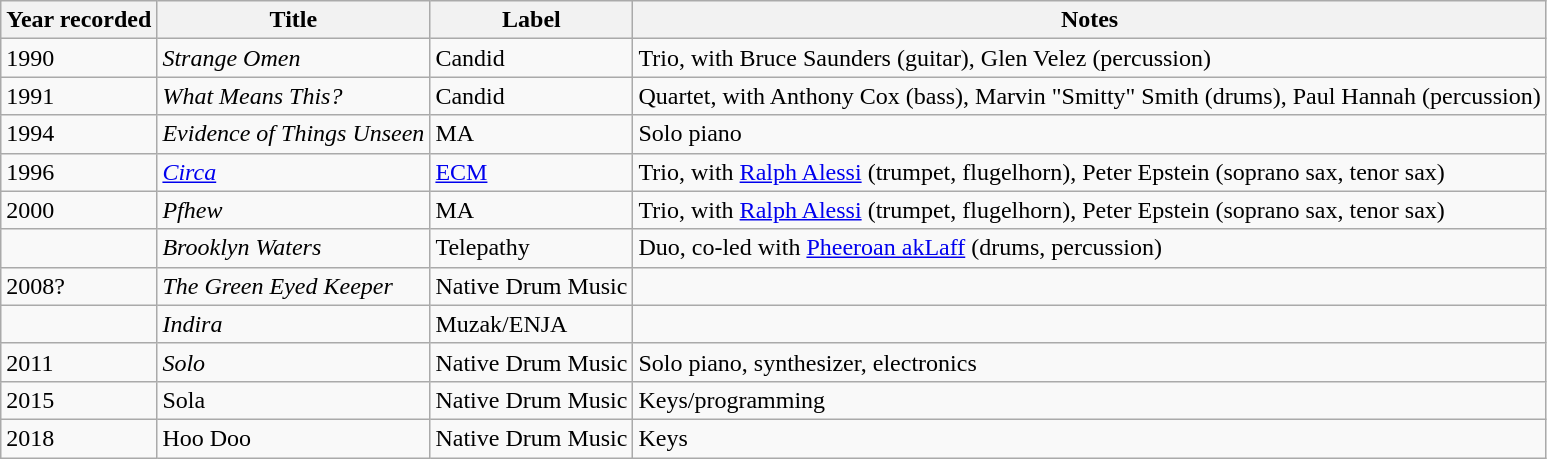<table class="wikitable sortable">
<tr>
<th>Year recorded</th>
<th>Title</th>
<th>Label</th>
<th>Notes</th>
</tr>
<tr>
<td>1990</td>
<td><em>Strange Omen</em></td>
<td>Candid</td>
<td>Trio, with Bruce Saunders (guitar), Glen Velez (percussion)</td>
</tr>
<tr>
<td>1991</td>
<td><em>What Means This?</em></td>
<td>Candid</td>
<td>Quartet, with Anthony Cox (bass), Marvin "Smitty" Smith (drums), Paul Hannah (percussion)</td>
</tr>
<tr>
<td>1994</td>
<td><em>Evidence of Things Unseen</em></td>
<td>MA</td>
<td>Solo piano</td>
</tr>
<tr>
<td>1996</td>
<td><em><a href='#'>Circa</a></em></td>
<td><a href='#'>ECM</a></td>
<td>Trio, with <a href='#'>Ralph Alessi</a> (trumpet, flugelhorn), Peter Epstein (soprano sax, tenor sax)</td>
</tr>
<tr>
<td>2000</td>
<td><em>Pfhew</em></td>
<td>MA</td>
<td>Trio, with <a href='#'>Ralph Alessi</a> (trumpet, flugelhorn), Peter Epstein (soprano sax, tenor sax)</td>
</tr>
<tr>
<td></td>
<td><em>Brooklyn Waters</em></td>
<td>Telepathy</td>
<td>Duo, co-led with <a href='#'>Pheeroan akLaff</a> (drums, percussion)</td>
</tr>
<tr>
<td>2008?</td>
<td><em>The Green Eyed Keeper</em></td>
<td>Native Drum Music</td>
<td></td>
</tr>
<tr>
<td></td>
<td><em>Indira</em></td>
<td>Muzak/ENJA</td>
<td></td>
</tr>
<tr>
<td>2011</td>
<td><em>Solo</em></td>
<td>Native Drum Music</td>
<td>Solo piano, synthesizer, electronics</td>
</tr>
<tr>
<td>2015</td>
<td>Sola</td>
<td>Native Drum Music</td>
<td>Keys/programming</td>
</tr>
<tr>
<td>2018</td>
<td>Hoo Doo</td>
<td>Native Drum Music</td>
<td>Keys</td>
</tr>
</table>
